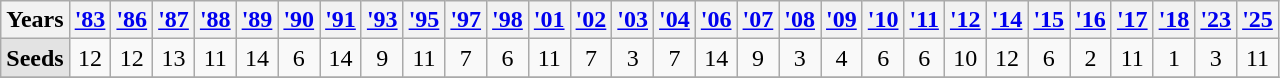<table class="wikitable">
<tr>
<th>Years</th>
<th><a href='#'>'83</a></th>
<th><a href='#'>'86</a></th>
<th><a href='#'>'87</a></th>
<th><a href='#'>'88</a></th>
<th><a href='#'>'89</a></th>
<th><a href='#'>'90</a></th>
<th><a href='#'>'91</a></th>
<th><a href='#'>'93</a></th>
<th><a href='#'>'95</a></th>
<th><a href='#'>'97</a></th>
<th><a href='#'>'98</a></th>
<th><a href='#'>'01</a></th>
<th><a href='#'>'02</a></th>
<th><a href='#'>'03</a></th>
<th><a href='#'>'04</a></th>
<th><a href='#'>'06</a></th>
<th><a href='#'>'07</a></th>
<th><a href='#'>'08</a></th>
<th><a href='#'>'09</a></th>
<th><a href='#'>'10</a></th>
<th><a href='#'>'11</a></th>
<th><a href='#'>'12</a></th>
<th><a href='#'>'14</a></th>
<th><a href='#'>'15</a></th>
<th><a href='#'>'16</a></th>
<th><a href='#'>'17</a></th>
<th><a href='#'>'18</a></th>
<th><a href='#'>'23</a></th>
<th><a href='#'>'25</a></th>
</tr>
<tr align=center>
<td align=left style="background: #e3e3e3;"><strong>Seeds</strong></td>
<td>12</td>
<td>12</td>
<td>13</td>
<td>11</td>
<td>14</td>
<td>6</td>
<td>14</td>
<td>9</td>
<td>11</td>
<td>7</td>
<td>6</td>
<td>11</td>
<td>7</td>
<td>3</td>
<td>7</td>
<td>14</td>
<td>9</td>
<td>3</td>
<td>4</td>
<td>6</td>
<td>6</td>
<td>10</td>
<td>12</td>
<td>6</td>
<td>2</td>
<td>11</td>
<td>1</td>
<td>3</td>
<td>11</td>
</tr>
<tr align=center>
</tr>
</table>
